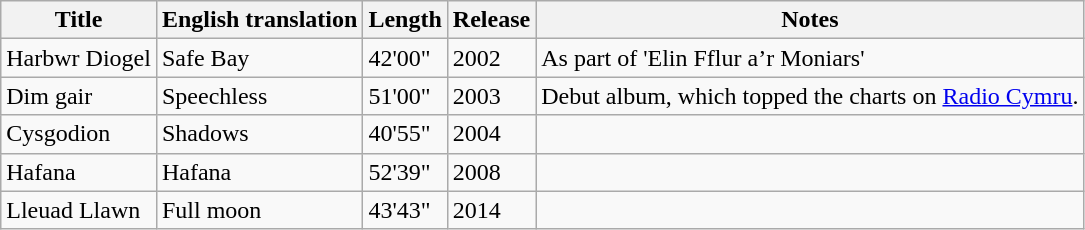<table class="wikitable">
<tr>
<th>Title</th>
<th>English translation</th>
<th>Length</th>
<th>Release</th>
<th>Notes</th>
</tr>
<tr>
<td>Harbwr Diogel</td>
<td>Safe Bay</td>
<td>42'00"</td>
<td>2002</td>
<td>As part of 'Elin Fflur a’r Moniars'</td>
</tr>
<tr>
<td>Dim gair</td>
<td>Speechless</td>
<td>51'00"</td>
<td>2003</td>
<td>Debut album, which topped the charts on <a href='#'>Radio Cymru</a>.</td>
</tr>
<tr>
<td>Cysgodion</td>
<td>Shadows</td>
<td>40'55"</td>
<td>2004</td>
<td></td>
</tr>
<tr>
<td>Hafana</td>
<td>Hafana</td>
<td>52'39"</td>
<td>2008</td>
<td></td>
</tr>
<tr>
<td>Lleuad Llawn</td>
<td>Full moon</td>
<td>43'43"</td>
<td>2014</td>
<td></td>
</tr>
</table>
